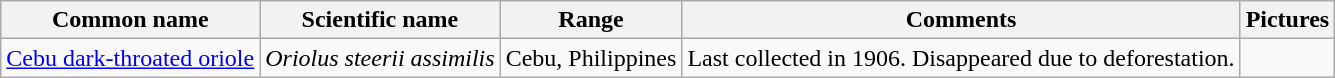<table class="wikitable sortable">
<tr>
<th>Common name</th>
<th>Scientific name</th>
<th>Range</th>
<th class="unsortable">Comments</th>
<th class="unsortable">Pictures</th>
</tr>
<tr>
<td><a href='#'>Cebu dark-throated oriole</a></td>
<td><em>Oriolus steerii assimilis</em></td>
<td>Cebu, Philippines</td>
<td>Last collected in 1906. Disappeared due to deforestation.</td>
<td></td>
</tr>
</table>
